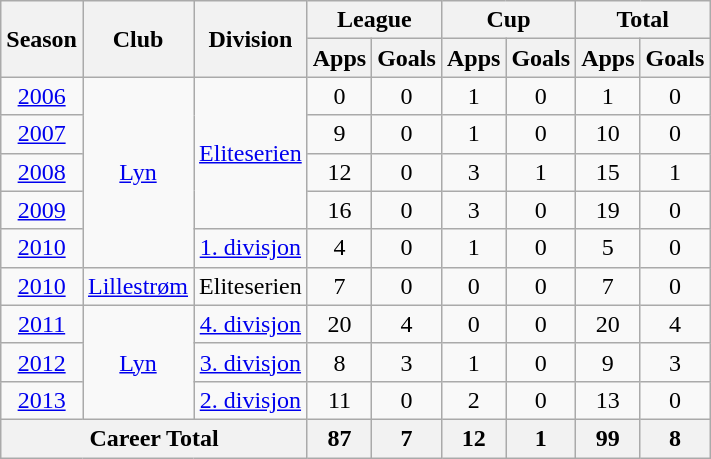<table class="wikitable" style="text-align: center;">
<tr>
<th rowspan="2">Season</th>
<th rowspan="2">Club</th>
<th rowspan="2">Division</th>
<th colspan="2">League</th>
<th colspan="2">Cup</th>
<th colspan="2">Total</th>
</tr>
<tr>
<th>Apps</th>
<th>Goals</th>
<th>Apps</th>
<th>Goals</th>
<th>Apps</th>
<th>Goals</th>
</tr>
<tr>
<td><a href='#'>2006</a></td>
<td rowspan="5" valign="center"><a href='#'>Lyn</a></td>
<td rowspan="4" valign="center"><a href='#'>Eliteserien</a></td>
<td>0</td>
<td>0</td>
<td>1</td>
<td>0</td>
<td>1</td>
<td>0</td>
</tr>
<tr>
<td><a href='#'>2007</a></td>
<td>9</td>
<td>0</td>
<td>1</td>
<td>0</td>
<td>10</td>
<td>0</td>
</tr>
<tr>
<td><a href='#'>2008</a></td>
<td>12</td>
<td>0</td>
<td>3</td>
<td>1</td>
<td>15</td>
<td>1</td>
</tr>
<tr>
<td><a href='#'>2009</a></td>
<td>16</td>
<td>0</td>
<td>3</td>
<td>0</td>
<td>19</td>
<td>0</td>
</tr>
<tr>
<td><a href='#'>2010</a></td>
<td><a href='#'>1. divisjon</a></td>
<td>4</td>
<td>0</td>
<td>1</td>
<td>0</td>
<td>5</td>
<td>0</td>
</tr>
<tr>
<td><a href='#'>2010</a></td>
<td rowspan="1" valign="center"><a href='#'>Lillestrøm</a></td>
<td>Eliteserien</td>
<td>7</td>
<td>0</td>
<td>0</td>
<td>0</td>
<td>7</td>
<td>0</td>
</tr>
<tr>
<td><a href='#'>2011</a></td>
<td rowspan="3" valign="center"><a href='#'>Lyn</a></td>
<td><a href='#'>4. divisjon</a></td>
<td>20</td>
<td>4</td>
<td>0</td>
<td>0</td>
<td>20</td>
<td>4</td>
</tr>
<tr>
<td><a href='#'>2012</a></td>
<td><a href='#'>3. divisjon</a></td>
<td>8</td>
<td>3</td>
<td>1</td>
<td>0</td>
<td>9</td>
<td>3</td>
</tr>
<tr>
<td><a href='#'>2013</a></td>
<td><a href='#'>2. divisjon</a></td>
<td>11</td>
<td>0</td>
<td>2</td>
<td>0</td>
<td>13</td>
<td>0</td>
</tr>
<tr>
<th colspan="3">Career Total</th>
<th>87</th>
<th>7</th>
<th>12</th>
<th>1</th>
<th>99</th>
<th>8</th>
</tr>
</table>
